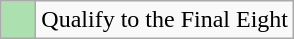<table class="wikitable">
<tr>
<td style="background:#ACE1AF;">    </td>
<td>Qualify to the Final Eight</td>
</tr>
</table>
